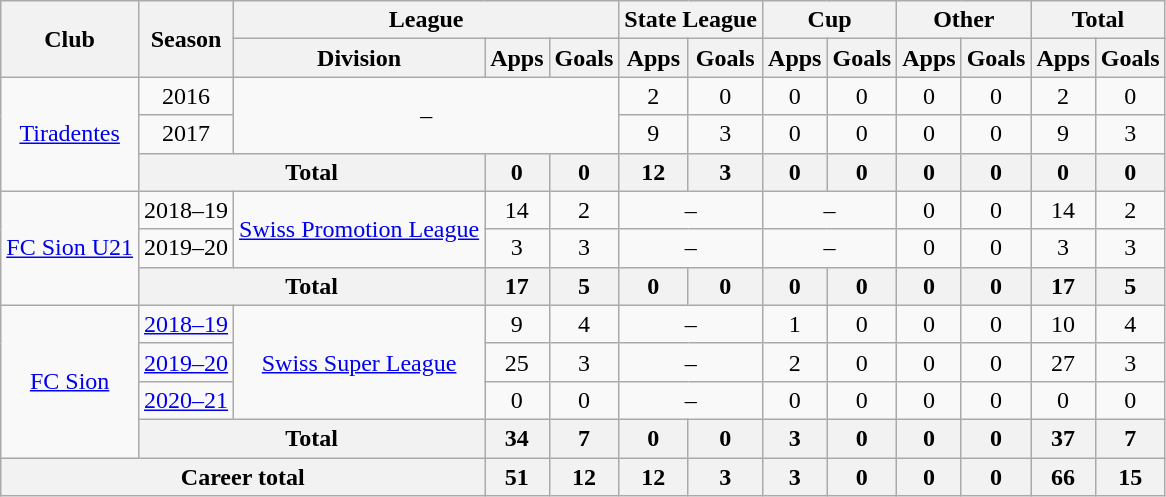<table class="wikitable" style="text-align:center">
<tr>
<th rowspan="2">Club</th>
<th rowspan="2">Season</th>
<th colspan="3">League</th>
<th colspan="2">State League</th>
<th colspan="2">Cup</th>
<th colspan="2">Other</th>
<th colspan="2">Total</th>
</tr>
<tr>
<th>Division</th>
<th>Apps</th>
<th>Goals</th>
<th>Apps</th>
<th>Goals</th>
<th>Apps</th>
<th>Goals</th>
<th>Apps</th>
<th>Goals</th>
<th>Apps</th>
<th>Goals</th>
</tr>
<tr>
<td rowspan="3"><a href='#'>Tiradentes</a></td>
<td>2016</td>
<td colspan="3" rowspan="2">–</td>
<td>2</td>
<td>0</td>
<td>0</td>
<td>0</td>
<td>0</td>
<td>0</td>
<td>2</td>
<td>0</td>
</tr>
<tr>
<td>2017</td>
<td>9</td>
<td>3</td>
<td>0</td>
<td>0</td>
<td>0</td>
<td>0</td>
<td>9</td>
<td>3</td>
</tr>
<tr>
<th colspan="2">Total</th>
<th>0</th>
<th>0</th>
<th>12</th>
<th>3</th>
<th>0</th>
<th>0</th>
<th>0</th>
<th>0</th>
<th>0</th>
<th>0</th>
</tr>
<tr>
<td rowspan="3"><a href='#'>FC Sion U21</a></td>
<td>2018–19</td>
<td rowspan="2"><a href='#'>Swiss Promotion League</a></td>
<td>14</td>
<td>2</td>
<td colspan="2">–</td>
<td colspan="2">–</td>
<td>0</td>
<td>0</td>
<td>14</td>
<td>2</td>
</tr>
<tr>
<td>2019–20</td>
<td>3</td>
<td>3</td>
<td colspan="2">–</td>
<td colspan="2">–</td>
<td>0</td>
<td>0</td>
<td>3</td>
<td>3</td>
</tr>
<tr>
<th colspan="2">Total</th>
<th>17</th>
<th>5</th>
<th>0</th>
<th>0</th>
<th>0</th>
<th>0</th>
<th>0</th>
<th>0</th>
<th>17</th>
<th>5</th>
</tr>
<tr>
<td rowspan="4"><a href='#'>FC Sion</a></td>
<td><a href='#'>2018–19</a></td>
<td rowspan="3"><a href='#'>Swiss Super League</a></td>
<td>9</td>
<td>4</td>
<td colspan="2">–</td>
<td>1</td>
<td>0</td>
<td>0</td>
<td>0</td>
<td>10</td>
<td>4</td>
</tr>
<tr>
<td><a href='#'>2019–20</a></td>
<td>25</td>
<td>3</td>
<td colspan="2">–</td>
<td>2</td>
<td>0</td>
<td>0</td>
<td>0</td>
<td>27</td>
<td>3</td>
</tr>
<tr>
<td><a href='#'>2020–21</a></td>
<td>0</td>
<td>0</td>
<td colspan="2">–</td>
<td>0</td>
<td>0</td>
<td>0</td>
<td>0</td>
<td>0</td>
<td>0</td>
</tr>
<tr>
<th colspan="2">Total</th>
<th>34</th>
<th>7</th>
<th>0</th>
<th>0</th>
<th>3</th>
<th>0</th>
<th>0</th>
<th>0</th>
<th>37</th>
<th>7</th>
</tr>
<tr>
<th colspan="3">Career total</th>
<th>51</th>
<th>12</th>
<th>12</th>
<th>3</th>
<th>3</th>
<th>0</th>
<th>0</th>
<th>0</th>
<th>66</th>
<th>15</th>
</tr>
</table>
